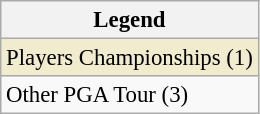<table class="wikitable" style="font-size:95%;">
<tr>
<th>Legend</th>
</tr>
<tr style="background:#f2ecce;">
<td>Players Championships (1)</td>
</tr>
<tr>
<td>Other PGA Tour (3)</td>
</tr>
</table>
